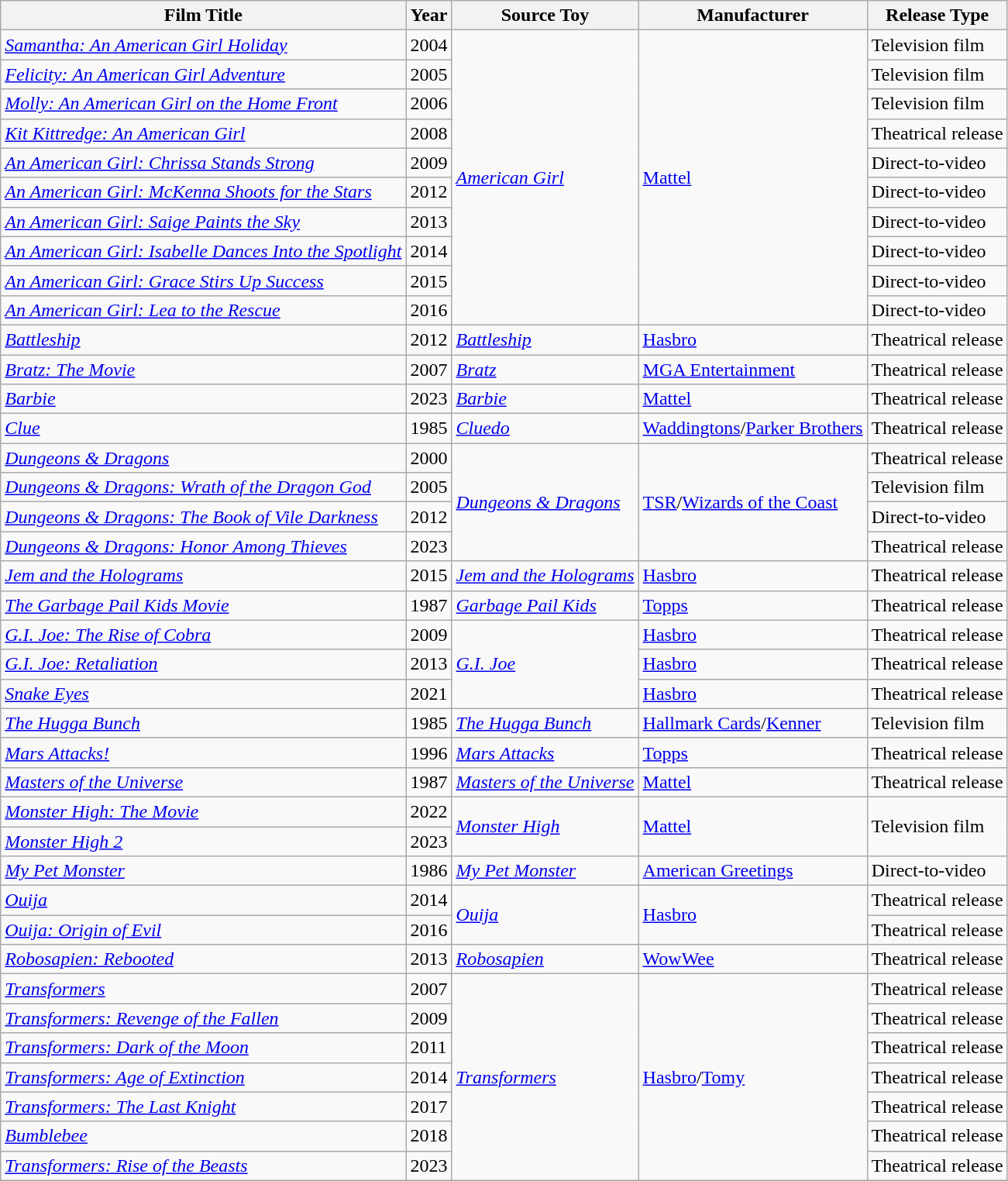<table class="wikitable sortable">
<tr>
<th>Film Title</th>
<th>Year</th>
<th>Source Toy</th>
<th>Manufacturer</th>
<th>Release Type</th>
</tr>
<tr>
<td><em><a href='#'>Samantha: An American Girl Holiday</a></em></td>
<td>2004</td>
<td rowspan="10"><em><a href='#'>American Girl</a></em></td>
<td rowspan="10"><a href='#'>Mattel</a></td>
<td>Television film</td>
</tr>
<tr>
<td><em><a href='#'>Felicity: An American Girl Adventure</a></em></td>
<td>2005</td>
<td>Television film</td>
</tr>
<tr>
<td><em><a href='#'>Molly: An American Girl on the Home Front</a></em></td>
<td>2006</td>
<td>Television film</td>
</tr>
<tr>
<td><em><a href='#'>Kit Kittredge: An American Girl</a></em></td>
<td>2008</td>
<td>Theatrical release</td>
</tr>
<tr>
<td><em><a href='#'>An American Girl: Chrissa Stands Strong</a></em></td>
<td>2009</td>
<td>Direct-to-video</td>
</tr>
<tr>
<td><em><a href='#'>An American Girl: McKenna Shoots for the Stars</a></em></td>
<td>2012</td>
<td>Direct-to-video</td>
</tr>
<tr>
<td><em><a href='#'>An American Girl: Saige Paints the Sky</a></em></td>
<td>2013</td>
<td>Direct-to-video</td>
</tr>
<tr>
<td><em><a href='#'>An American Girl: Isabelle Dances Into the Spotlight</a></em></td>
<td>2014</td>
<td>Direct-to-video</td>
</tr>
<tr>
<td><em><a href='#'>An American Girl: Grace Stirs Up Success</a></em></td>
<td>2015</td>
<td>Direct-to-video</td>
</tr>
<tr>
<td><em><a href='#'>An American Girl: Lea to the Rescue</a></em></td>
<td>2016</td>
<td>Direct-to-video</td>
</tr>
<tr>
<td><em><a href='#'>Battleship</a></em></td>
<td>2012</td>
<td><em><a href='#'>Battleship</a></em></td>
<td><a href='#'>Hasbro</a></td>
<td>Theatrical release</td>
</tr>
<tr>
<td><em><a href='#'>Bratz: The Movie</a></em></td>
<td>2007</td>
<td><em><a href='#'>Bratz</a></em></td>
<td><a href='#'>MGA Entertainment</a></td>
<td>Theatrical release</td>
</tr>
<tr>
<td><em><a href='#'>Barbie</a></em></td>
<td>2023</td>
<td><em><a href='#'>Barbie</a></em></td>
<td><a href='#'>Mattel</a></td>
<td>Theatrical release</td>
</tr>
<tr>
<td><em><a href='#'>Clue</a></em></td>
<td>1985</td>
<td><em><a href='#'>Cluedo</a></em></td>
<td><a href='#'>Waddingtons</a>/<a href='#'>Parker Brothers</a></td>
<td>Theatrical release</td>
</tr>
<tr>
<td><em><a href='#'>Dungeons & Dragons</a></em></td>
<td>2000</td>
<td rowspan="4"><em><a href='#'>Dungeons & Dragons</a></em></td>
<td rowspan="4"><a href='#'>TSR</a>/<a href='#'>Wizards of the Coast</a></td>
<td>Theatrical release</td>
</tr>
<tr>
<td><em><a href='#'>Dungeons & Dragons: Wrath of the Dragon God</a></em></td>
<td>2005</td>
<td>Television film</td>
</tr>
<tr>
<td><em><a href='#'>Dungeons & Dragons: The Book of Vile Darkness</a></em></td>
<td>2012</td>
<td>Direct-to-video</td>
</tr>
<tr>
<td><em><a href='#'>Dungeons & Dragons: Honor Among Thieves</a></em></td>
<td>2023</td>
<td>Theatrical release</td>
</tr>
<tr>
<td><em><a href='#'>Jem and the Holograms</a></em></td>
<td>2015</td>
<td><em><a href='#'>Jem and the Holograms</a></em></td>
<td><a href='#'>Hasbro</a></td>
<td>Theatrical release</td>
</tr>
<tr>
<td><em><a href='#'>The Garbage Pail Kids Movie</a></em></td>
<td>1987</td>
<td><em><a href='#'>Garbage Pail Kids</a></em></td>
<td><a href='#'>Topps</a></td>
<td>Theatrical release</td>
</tr>
<tr>
<td><em><a href='#'>G.I. Joe: The Rise of Cobra</a></em></td>
<td>2009</td>
<td rowspan="3"><em><a href='#'>G.I. Joe</a></em></td>
<td><a href='#'>Hasbro</a></td>
<td>Theatrical release</td>
</tr>
<tr>
<td><em><a href='#'>G.I. Joe: Retaliation</a></em></td>
<td>2013</td>
<td><a href='#'>Hasbro</a></td>
<td>Theatrical release</td>
</tr>
<tr>
<td><em><a href='#'>Snake Eyes</a></em></td>
<td>2021</td>
<td><a href='#'>Hasbro</a></td>
<td>Theatrical release</td>
</tr>
<tr>
<td><em><a href='#'>The Hugga Bunch</a></em></td>
<td>1985</td>
<td><em><a href='#'>The Hugga Bunch</a></em></td>
<td><a href='#'>Hallmark Cards</a>/<a href='#'>Kenner</a></td>
<td>Television film</td>
</tr>
<tr>
<td><em><a href='#'>Mars Attacks!</a></em></td>
<td>1996</td>
<td><em><a href='#'>Mars Attacks</a></em></td>
<td><a href='#'>Topps</a></td>
<td>Theatrical release</td>
</tr>
<tr>
<td><em><a href='#'>Masters of the Universe</a></em></td>
<td>1987</td>
<td><em><a href='#'>Masters of the Universe</a></em></td>
<td><a href='#'>Mattel</a></td>
<td>Theatrical release</td>
</tr>
<tr>
<td><em><a href='#'>Monster High: The Movie</a></em></td>
<td>2022</td>
<td rowspan=2><em><a href='#'>Monster High</a></em></td>
<td rowspan=2><a href='#'>Mattel</a></td>
<td rowspan=2>Television film</td>
</tr>
<tr>
<td><em><a href='#'>Monster High 2</a></em></td>
<td>2023</td>
</tr>
<tr>
<td><em><a href='#'>My Pet Monster</a></em></td>
<td>1986</td>
<td><em><a href='#'>My Pet Monster</a></em></td>
<td><a href='#'>American Greetings</a></td>
<td>Direct-to-video</td>
</tr>
<tr>
<td><em><a href='#'>Ouija</a></em></td>
<td>2014</td>
<td rowspan="2"><em><a href='#'>Ouija</a></em></td>
<td rowspan="2"><a href='#'>Hasbro</a></td>
<td>Theatrical release</td>
</tr>
<tr>
<td><em><a href='#'>Ouija: Origin of Evil</a></em></td>
<td>2016</td>
<td>Theatrical release</td>
</tr>
<tr>
<td><em><a href='#'>Robosapien: Rebooted</a></em></td>
<td>2013</td>
<td><em><a href='#'>Robosapien</a></em></td>
<td><a href='#'>WowWee</a></td>
<td>Theatrical release</td>
</tr>
<tr>
<td><em><a href='#'>Transformers</a></em></td>
<td>2007</td>
<td rowspan="7"><em><a href='#'>Transformers</a></em></td>
<td rowspan="7"><a href='#'>Hasbro</a>/<a href='#'>Tomy</a></td>
<td>Theatrical release</td>
</tr>
<tr>
<td><em><a href='#'>Transformers: Revenge of the Fallen</a></em></td>
<td>2009</td>
<td>Theatrical release</td>
</tr>
<tr>
<td><em><a href='#'>Transformers: Dark of the Moon</a></em></td>
<td>2011</td>
<td>Theatrical release</td>
</tr>
<tr>
<td><em><a href='#'>Transformers: Age of Extinction</a></em></td>
<td>2014</td>
<td>Theatrical release</td>
</tr>
<tr>
<td><em><a href='#'>Transformers: The Last Knight</a></em></td>
<td>2017</td>
<td>Theatrical release</td>
</tr>
<tr>
<td><em><a href='#'>Bumblebee</a></em></td>
<td>2018</td>
<td>Theatrical release</td>
</tr>
<tr>
<td><em><a href='#'>Transformers: Rise of the Beasts</a></em></td>
<td>2023</td>
<td>Theatrical release</td>
</tr>
</table>
